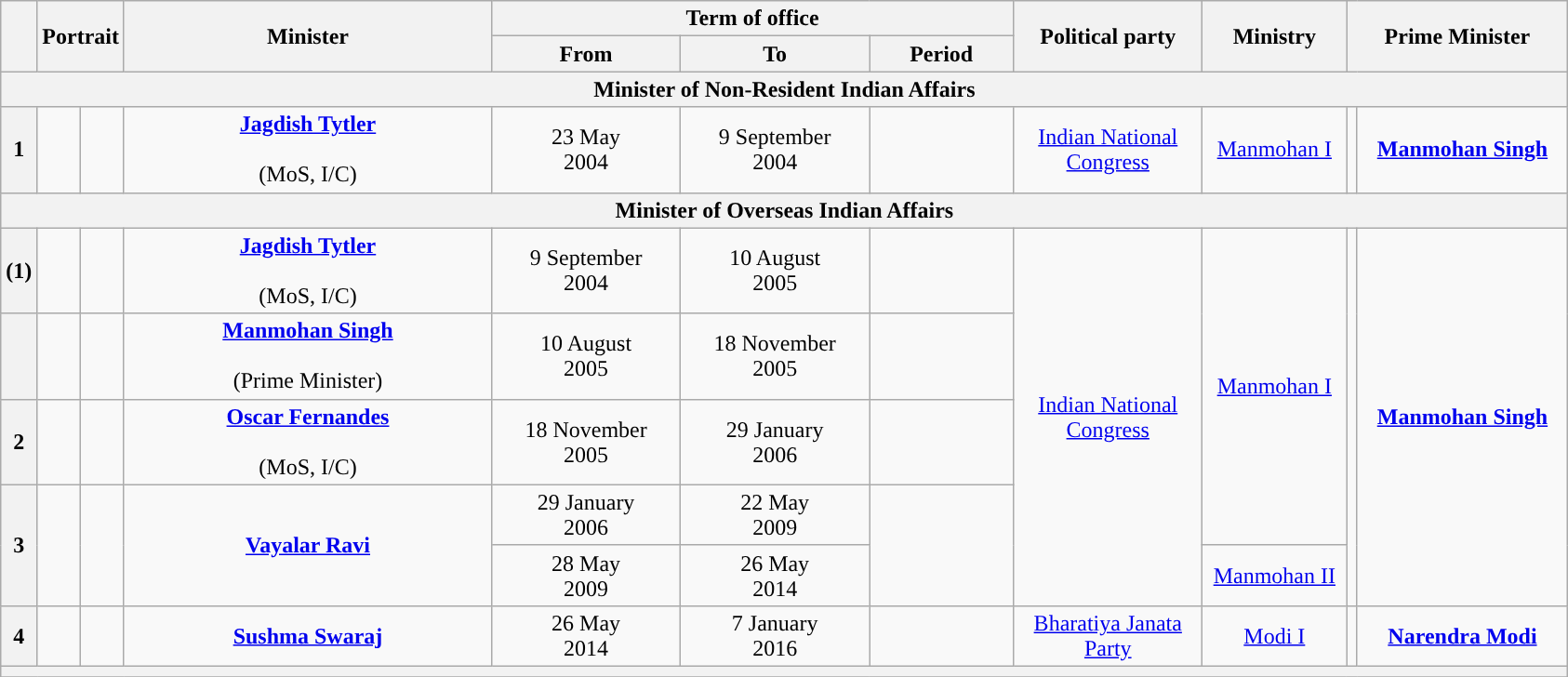<table class="wikitable" style="text-align:center">
<tr>
<th rowspan="2"></th>
<th rowspan="2" colspan="2">Portrait</th>
<th rowspan="2" style="width:16em">Minister<br></th>
<th colspan="3">Term of office</th>
<th rowspan="2" style="width:8em">Political party</th>
<th rowspan="2" style="width:6em">Ministry</th>
<th rowspan="2" colspan="2">Prime Minister</th>
</tr>
<tr>
<th style="width:8em">From</th>
<th style="width:8em">To</th>
<th style="width:6em">Period</th>
</tr>
<tr>
<th colspan="11">Minister of Non-Resident Indian Affairs</th>
</tr>
<tr>
<th>1</th>
<td></td>
<td></td>
<td><strong><a href='#'>Jagdish Tytler</a></strong><br><br>(MoS, I/C)</td>
<td>23 May<br>2004</td>
<td>9 September<br>2004</td>
<td><strong></strong></td>
<td><a href='#'>Indian National Congress</a></td>
<td><a href='#'>Manmohan I</a></td>
<td></td>
<td style="width:9em"><strong><a href='#'>Manmohan Singh</a></strong></td>
</tr>
<tr>
<th colspan="11">Minister of Overseas Indian Affairs</th>
</tr>
<tr>
<th>(1)</th>
<td></td>
<td></td>
<td><strong><a href='#'>Jagdish Tytler</a></strong><br><br>(MoS, I/C)</td>
<td>9 September<br>2004</td>
<td>10 August<br>2005</td>
<td><strong></strong></td>
<td rowspan="5"><a href='#'>Indian National Congress</a></td>
<td rowspan="4"><a href='#'>Manmohan I</a></td>
<td rowspan="5"></td>
<td rowspan="5"><strong><a href='#'>Manmohan Singh</a></strong></td>
</tr>
<tr>
<th></th>
<td></td>
<td></td>
<td><strong><a href='#'>Manmohan Singh</a></strong><br><br>(Prime Minister)</td>
<td>10 August<br>2005</td>
<td>18 November<br>2005</td>
<td><strong></strong></td>
</tr>
<tr>
<th>2</th>
<td></td>
<td></td>
<td><strong><a href='#'>Oscar Fernandes</a></strong><br><br>(MoS, I/C)</td>
<td>18 November<br>2005</td>
<td>29 January<br>2006</td>
<td><strong></strong></td>
</tr>
<tr>
<th rowspan="2">3</th>
<td rowspan="2"></td>
<td rowspan="2"></td>
<td rowspan="2"><strong><a href='#'>Vayalar Ravi</a></strong><br></td>
<td>29 January<br>2006</td>
<td>22 May<br>2009</td>
<td rowspan="2"><strong></strong></td>
</tr>
<tr>
<td>28 May<br>2009</td>
<td>26 May<br>2014</td>
<td><a href='#'>Manmohan II</a></td>
</tr>
<tr>
<th>4</th>
<td></td>
<td></td>
<td><strong><a href='#'>Sushma Swaraj</a></strong><br></td>
<td>26 May<br>2014</td>
<td>7 January<br>2016</td>
<td><strong></strong></td>
<td><a href='#'>Bharatiya Janata Party</a></td>
<td><a href='#'>Modi I</a></td>
<td></td>
<td><strong><a href='#'>Narendra Modi</a></strong></td>
</tr>
<tr>
<th colspan="11"><em></em></th>
</tr>
<tr>
</tr>
</table>
